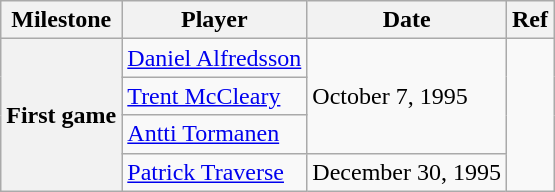<table class="wikitable">
<tr>
<th scope="col">Milestone</th>
<th scope="col">Player</th>
<th scope="col">Date</th>
<th scope="col">Ref</th>
</tr>
<tr>
<th rowspan=4>First game</th>
<td><a href='#'>Daniel Alfredsson</a></td>
<td rowspan=3>October 7, 1995</td>
<td rowspan=4></td>
</tr>
<tr>
<td><a href='#'>Trent McCleary</a></td>
</tr>
<tr>
<td><a href='#'>Antti Tormanen</a></td>
</tr>
<tr>
<td><a href='#'>Patrick Traverse</a></td>
<td>December 30, 1995</td>
</tr>
</table>
